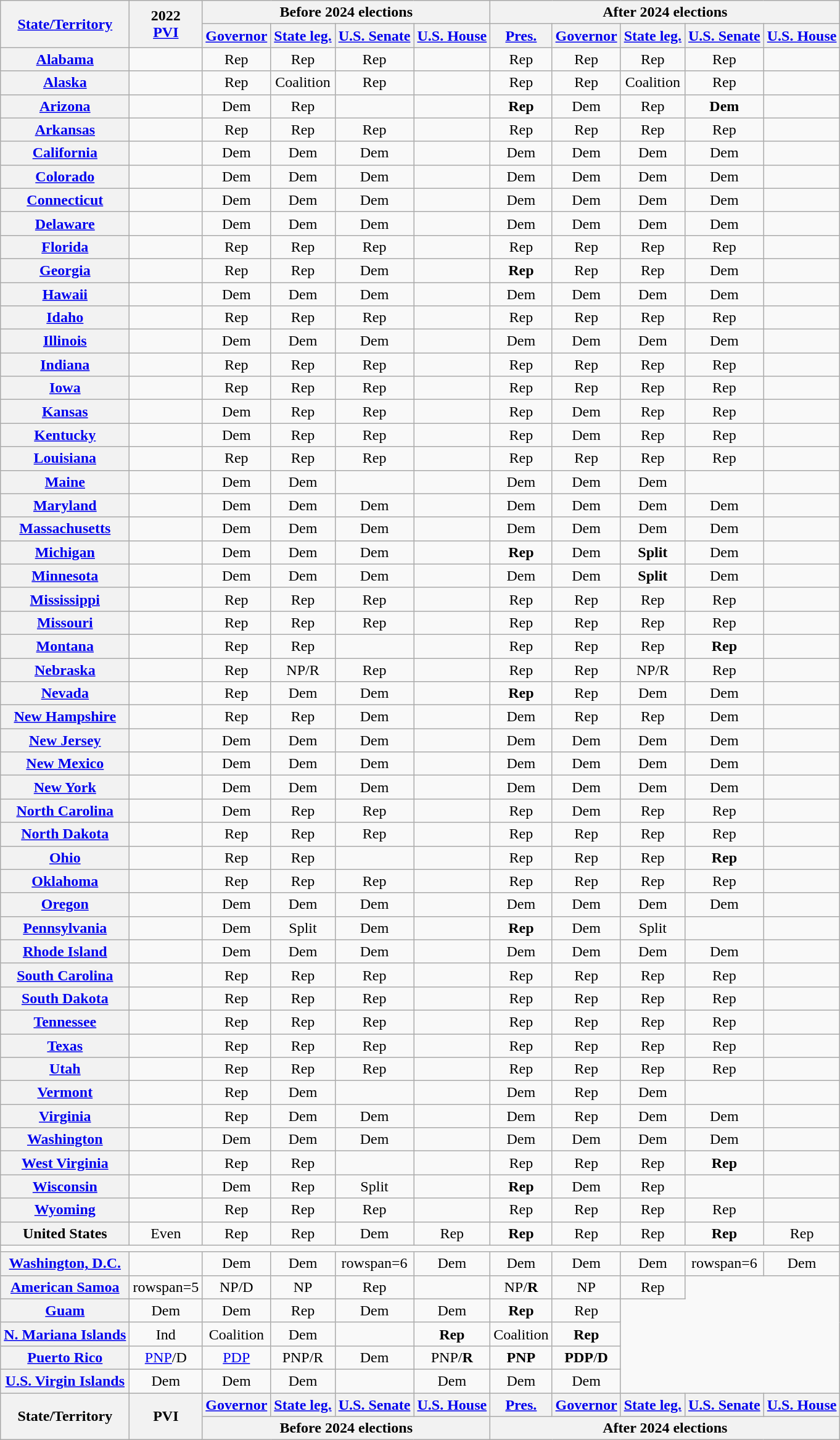<table class="wikitable sortable plainrowheaders" style="text-align: center;">
<tr>
<th rowspan=2><a href='#'>State/<wbr>Territory</a></th>
<th rowspan=2 data-sort-type="number">2022<br><a href='#'>PVI</a></th>
<th scope="col" colspan= 4>Before 2024 elections</th>
<th scope="col" colspan= 5>After 2024 elections</th>
</tr>
<tr>
<th><a href='#'>Governor</a></th>
<th><a href='#'>State leg.</a></th>
<th><a href='#'>U.S. Senate</a></th>
<th><a href='#'>U.S. House</a></th>
<th><a href='#'>Pres.</a></th>
<th><a href='#'>Governor</a></th>
<th><a href='#'>State leg.</a></th>
<th><a href='#'>U.S. Senate</a></th>
<th><a href='#'>U.S. House</a></th>
</tr>
<tr>
<th scope="row"><a href='#'>Alabama</a></th>
<td></td>
<td>Rep</td>
<td>Rep</td>
<td>Rep</td>
<td></td>
<td>Rep</td>
<td>Rep</td>
<td>Rep</td>
<td>Rep</td>
<td></td>
</tr>
<tr>
<th scope="row"><a href='#'>Alaska</a></th>
<td></td>
<td>Rep</td>
<td>Coalition</td>
<td>Rep</td>
<td></td>
<td>Rep</td>
<td>Rep</td>
<td>Coalition</td>
<td>Rep</td>
<td><strong></strong></td>
</tr>
<tr>
<th scope="row"><a href='#'>Arizona</a></th>
<td></td>
<td>Dem</td>
<td>Rep</td>
<td></td>
<td></td>
<td><strong>Rep</strong></td>
<td>Dem</td>
<td>Rep</td>
<td><strong>Dem</strong></td>
<td></td>
</tr>
<tr>
<th scope="row"><a href='#'>Arkansas</a></th>
<td></td>
<td>Rep</td>
<td>Rep</td>
<td>Rep</td>
<td></td>
<td>Rep</td>
<td>Rep</td>
<td>Rep</td>
<td>Rep</td>
<td></td>
</tr>
<tr>
<th scope="row"><a href='#'>California</a></th>
<td></td>
<td>Dem</td>
<td>Dem</td>
<td>Dem</td>
<td></td>
<td>Dem</td>
<td>Dem</td>
<td>Dem</td>
<td>Dem</td>
<td></td>
</tr>
<tr>
<th scope="row"><a href='#'>Colorado</a></th>
<td></td>
<td>Dem</td>
<td>Dem</td>
<td>Dem</td>
<td></td>
<td>Dem</td>
<td>Dem</td>
<td>Dem</td>
<td>Dem</td>
<td><strong></strong></td>
</tr>
<tr>
<th scope="row"><a href='#'>Connecticut</a></th>
<td></td>
<td>Dem</td>
<td>Dem</td>
<td>Dem</td>
<td></td>
<td>Dem</td>
<td>Dem</td>
<td>Dem</td>
<td>Dem</td>
<td></td>
</tr>
<tr>
<th scope="row"><a href='#'>Delaware</a></th>
<td></td>
<td>Dem</td>
<td>Dem</td>
<td>Dem</td>
<td></td>
<td>Dem</td>
<td>Dem</td>
<td>Dem</td>
<td>Dem</td>
<td></td>
</tr>
<tr>
<th scope="row"><a href='#'>Florida</a></th>
<td></td>
<td>Rep</td>
<td>Rep</td>
<td>Rep</td>
<td></td>
<td>Rep</td>
<td>Rep</td>
<td>Rep</td>
<td>Rep</td>
<td></td>
</tr>
<tr>
<th scope="row"><a href='#'>Georgia</a></th>
<td></td>
<td>Rep</td>
<td>Rep</td>
<td>Dem</td>
<td></td>
<td><strong>Rep</strong></td>
<td>Rep</td>
<td>Rep</td>
<td>Dem</td>
<td></td>
</tr>
<tr>
<th scope="row"><a href='#'>Hawaii</a></th>
<td></td>
<td>Dem</td>
<td>Dem</td>
<td>Dem</td>
<td></td>
<td>Dem</td>
<td>Dem</td>
<td>Dem</td>
<td>Dem</td>
<td></td>
</tr>
<tr>
<th scope="row"><a href='#'>Idaho</a></th>
<td></td>
<td>Rep</td>
<td>Rep</td>
<td>Rep</td>
<td></td>
<td>Rep</td>
<td>Rep</td>
<td>Rep</td>
<td>Rep</td>
<td></td>
</tr>
<tr>
<th scope="row"><a href='#'>Illinois</a></th>
<td></td>
<td>Dem</td>
<td>Dem</td>
<td>Dem</td>
<td></td>
<td>Dem</td>
<td>Dem</td>
<td>Dem</td>
<td>Dem</td>
<td></td>
</tr>
<tr>
<th scope="row"><a href='#'>Indiana</a></th>
<td></td>
<td>Rep</td>
<td>Rep</td>
<td>Rep</td>
<td></td>
<td>Rep</td>
<td>Rep</td>
<td>Rep</td>
<td>Rep</td>
<td></td>
</tr>
<tr>
<th scope="row"><a href='#'>Iowa</a></th>
<td></td>
<td>Rep</td>
<td>Rep</td>
<td>Rep</td>
<td></td>
<td>Rep</td>
<td>Rep</td>
<td>Rep</td>
<td>Rep</td>
<td></td>
</tr>
<tr>
<th scope="row"><a href='#'>Kansas</a></th>
<td></td>
<td>Dem</td>
<td>Rep</td>
<td>Rep</td>
<td></td>
<td>Rep</td>
<td>Dem</td>
<td>Rep</td>
<td>Rep</td>
<td></td>
</tr>
<tr>
<th scope="row"><a href='#'>Kentucky</a></th>
<td></td>
<td>Dem</td>
<td>Rep</td>
<td>Rep</td>
<td></td>
<td>Rep</td>
<td>Dem</td>
<td>Rep</td>
<td>Rep</td>
<td></td>
</tr>
<tr>
<th scope="row"><a href='#'>Louisiana</a></th>
<td></td>
<td>Rep</td>
<td>Rep</td>
<td>Rep</td>
<td></td>
<td>Rep</td>
<td>Rep</td>
<td>Rep</td>
<td>Rep</td>
<td></td>
</tr>
<tr>
<th scope="row"><a href='#'>Maine</a></th>
<td></td>
<td>Dem</td>
<td>Dem</td>
<td></td>
<td></td>
<td>Dem</td>
<td>Dem</td>
<td>Dem</td>
<td></td>
<td></td>
</tr>
<tr>
<th scope="row"><a href='#'>Maryland</a></th>
<td></td>
<td>Dem</td>
<td>Dem</td>
<td>Dem</td>
<td></td>
<td>Dem</td>
<td>Dem</td>
<td>Dem</td>
<td>Dem</td>
<td></td>
</tr>
<tr>
<th scope="row"><a href='#'>Massachusetts</a></th>
<td></td>
<td>Dem</td>
<td>Dem</td>
<td>Dem</td>
<td></td>
<td>Dem</td>
<td>Dem</td>
<td>Dem</td>
<td>Dem</td>
<td></td>
</tr>
<tr>
<th scope="row"><a href='#'>Michigan</a></th>
<td></td>
<td>Dem</td>
<td>Dem</td>
<td>Dem</td>
<td></td>
<td><strong>Rep</strong></td>
<td>Dem</td>
<td><strong>Split</strong></td>
<td>Dem</td>
<td><strong></strong></td>
</tr>
<tr>
<th scope="row"><a href='#'>Minnesota</a></th>
<td></td>
<td>Dem</td>
<td>Dem</td>
<td>Dem</td>
<td></td>
<td>Dem</td>
<td>Dem</td>
<td><strong>Split</strong></td>
<td>Dem</td>
<td></td>
</tr>
<tr>
<th scope="row"><a href='#'>Mississippi</a></th>
<td></td>
<td>Rep</td>
<td>Rep</td>
<td>Rep</td>
<td></td>
<td>Rep</td>
<td>Rep</td>
<td>Rep</td>
<td>Rep</td>
<td></td>
</tr>
<tr>
<th scope="row"><a href='#'>Missouri</a></th>
<td></td>
<td>Rep</td>
<td>Rep</td>
<td>Rep</td>
<td></td>
<td>Rep</td>
<td>Rep</td>
<td>Rep</td>
<td>Rep</td>
<td></td>
</tr>
<tr>
<th scope="row"><a href='#'>Montana</a></th>
<td></td>
<td>Rep</td>
<td>Rep</td>
<td></td>
<td></td>
<td>Rep</td>
<td>Rep</td>
<td>Rep</td>
<td><strong>Rep</strong></td>
<td></td>
</tr>
<tr>
<th scope="row"><a href='#'>Nebraska</a></th>
<td></td>
<td>Rep</td>
<td>NP/R</td>
<td>Rep</td>
<td></td>
<td>Rep</td>
<td>Rep</td>
<td>NP/R</td>
<td>Rep</td>
<td></td>
</tr>
<tr>
<th scope="row"><a href='#'>Nevada</a></th>
<td></td>
<td>Rep</td>
<td>Dem</td>
<td>Dem</td>
<td></td>
<td><strong>Rep</strong></td>
<td>Rep</td>
<td>Dem</td>
<td>Dem</td>
<td></td>
</tr>
<tr>
<th scope="row"><a href='#'>New Hampshire</a></th>
<td></td>
<td>Rep</td>
<td>Rep</td>
<td>Dem</td>
<td></td>
<td>Dem</td>
<td>Rep</td>
<td>Rep</td>
<td>Dem</td>
<td></td>
</tr>
<tr>
<th scope="row"><a href='#'>New Jersey</a></th>
<td></td>
<td>Dem</td>
<td>Dem</td>
<td>Dem</td>
<td></td>
<td>Dem</td>
<td>Dem</td>
<td>Dem</td>
<td>Dem</td>
<td></td>
</tr>
<tr>
<th scope="row"><a href='#'>New Mexico</a></th>
<td></td>
<td>Dem</td>
<td>Dem</td>
<td>Dem</td>
<td></td>
<td>Dem</td>
<td>Dem</td>
<td>Dem</td>
<td>Dem</td>
<td></td>
</tr>
<tr>
<th scope="row"><a href='#'>New York</a></th>
<td></td>
<td>Dem</td>
<td>Dem</td>
<td>Dem</td>
<td></td>
<td>Dem</td>
<td>Dem</td>
<td>Dem</td>
<td>Dem</td>
<td></td>
</tr>
<tr>
<th scope="row"><a href='#'>North Carolina</a></th>
<td></td>
<td>Dem</td>
<td>Rep</td>
<td>Rep</td>
<td></td>
<td>Rep</td>
<td>Dem</td>
<td>Rep</td>
<td>Rep</td>
<td><strong></strong></td>
</tr>
<tr>
<th scope="row"><a href='#'>North Dakota</a></th>
<td></td>
<td>Rep</td>
<td>Rep</td>
<td>Rep</td>
<td></td>
<td>Rep</td>
<td>Rep</td>
<td>Rep</td>
<td>Rep</td>
<td></td>
</tr>
<tr>
<th scope="row"><a href='#'>Ohio</a></th>
<td></td>
<td>Rep</td>
<td>Rep</td>
<td></td>
<td></td>
<td>Rep</td>
<td>Rep</td>
<td>Rep</td>
<td><strong>Rep</strong></td>
<td></td>
</tr>
<tr>
<th scope="row"><a href='#'>Oklahoma</a></th>
<td></td>
<td>Rep</td>
<td>Rep</td>
<td>Rep</td>
<td></td>
<td>Rep</td>
<td>Rep</td>
<td>Rep</td>
<td>Rep</td>
<td></td>
</tr>
<tr>
<th scope="row"><a href='#'>Oregon</a></th>
<td></td>
<td>Dem</td>
<td>Dem</td>
<td>Dem</td>
<td></td>
<td>Dem</td>
<td>Dem</td>
<td>Dem</td>
<td>Dem</td>
<td></td>
</tr>
<tr>
<th scope="row"><a href='#'>Pennsylvania</a></th>
<td></td>
<td>Dem</td>
<td>Split</td>
<td>Dem</td>
<td></td>
<td><strong>Rep</strong></td>
<td>Dem</td>
<td>Split</td>
<td><strong></strong></td>
<td><strong></strong></td>
</tr>
<tr>
<th scope="row"><a href='#'>Rhode Island</a></th>
<td></td>
<td>Dem</td>
<td>Dem</td>
<td>Dem</td>
<td></td>
<td>Dem</td>
<td>Dem</td>
<td>Dem</td>
<td>Dem</td>
<td></td>
</tr>
<tr>
<th scope="row"><a href='#'>South Carolina</a></th>
<td></td>
<td>Rep</td>
<td>Rep</td>
<td>Rep</td>
<td></td>
<td>Rep</td>
<td>Rep</td>
<td>Rep</td>
<td>Rep</td>
<td></td>
</tr>
<tr>
<th scope="row"><a href='#'>South Dakota</a></th>
<td></td>
<td>Rep</td>
<td>Rep</td>
<td>Rep</td>
<td></td>
<td>Rep</td>
<td>Rep</td>
<td>Rep</td>
<td>Rep</td>
<td></td>
</tr>
<tr>
<th scope="row"><a href='#'>Tennessee</a></th>
<td></td>
<td>Rep</td>
<td>Rep</td>
<td>Rep</td>
<td></td>
<td>Rep</td>
<td>Rep</td>
<td>Rep</td>
<td>Rep</td>
<td></td>
</tr>
<tr>
<th scope="row"><a href='#'>Texas</a></th>
<td></td>
<td>Rep</td>
<td>Rep</td>
<td>Rep</td>
<td></td>
<td>Rep</td>
<td>Rep</td>
<td>Rep</td>
<td>Rep</td>
<td></td>
</tr>
<tr>
<th scope="row"><a href='#'>Utah</a></th>
<td></td>
<td>Rep</td>
<td>Rep</td>
<td>Rep</td>
<td></td>
<td>Rep</td>
<td>Rep</td>
<td>Rep</td>
<td>Rep</td>
<td></td>
</tr>
<tr>
<th scope="row"><a href='#'>Vermont</a></th>
<td></td>
<td>Rep</td>
<td>Dem</td>
<td></td>
<td></td>
<td>Dem</td>
<td>Rep</td>
<td>Dem</td>
<td></td>
<td></td>
</tr>
<tr>
<th scope="row"><a href='#'>Virginia</a></th>
<td></td>
<td>Rep</td>
<td>Dem</td>
<td>Dem</td>
<td></td>
<td>Dem</td>
<td>Rep</td>
<td>Dem</td>
<td>Dem</td>
<td></td>
</tr>
<tr>
<th scope="row"><a href='#'>Washington</a></th>
<td></td>
<td>Dem</td>
<td>Dem</td>
<td>Dem</td>
<td></td>
<td>Dem</td>
<td>Dem</td>
<td>Dem</td>
<td>Dem</td>
<td></td>
</tr>
<tr>
<th scope="row"><a href='#'>West Virginia</a></th>
<td></td>
<td>Rep</td>
<td>Rep</td>
<td></td>
<td></td>
<td>Rep</td>
<td>Rep</td>
<td>Rep</td>
<td><strong>Rep</strong></td>
<td></td>
</tr>
<tr>
<th scope="row"><a href='#'>Wisconsin</a></th>
<td></td>
<td>Dem</td>
<td>Rep</td>
<td>Split</td>
<td></td>
<td><strong>Rep</strong></td>
<td>Dem</td>
<td>Rep</td>
<td></td>
<td></td>
</tr>
<tr>
<th scope="row"><a href='#'>Wyoming</a></th>
<td></td>
<td>Rep</td>
<td>Rep</td>
<td>Rep</td>
<td></td>
<td>Rep</td>
<td>Rep</td>
<td>Rep</td>
<td>Rep</td>
<td></td>
</tr>
<tr class="sortbottom" |>
<th scope="row">United States</th>
<td>Even</td>
<td>Rep</td>
<td>Rep</td>
<td>Dem</td>
<td>Rep</td>
<td><strong>Rep</strong></td>
<td>Rep</td>
<td>Rep</td>
<td><strong>Rep</strong></td>
<td>Rep</td>
</tr>
<tr class="sortbottom">
<td colspan=11></td>
</tr>
<tr class="sortbottom" |>
<th scope="row"><a href='#'>Washington, D.C.</a></th>
<td></td>
<td>Dem</td>
<td>Dem</td>
<td>rowspan=6 </td>
<td>Dem</td>
<td>Dem</td>
<td>Dem</td>
<td>Dem</td>
<td>rowspan=6 </td>
<td>Dem</td>
</tr>
<tr class="sortbottom" |>
<th scope="row"><a href='#'>American Samoa</a></th>
<td>rowspan=5 </td>
<td>NP/D</td>
<td>NP</td>
<td>Rep</td>
<td></td>
<td>NP/<strong>R</strong></td>
<td>NP</td>
<td>Rep</td>
</tr>
<tr class="sortbottom" |>
<th scope="row"><a href='#'>Guam</a></th>
<td>Dem</td>
<td>Dem</td>
<td>Rep</td>
<td>Dem</td>
<td>Dem</td>
<td><strong>Rep</strong></td>
<td>Rep</td>
</tr>
<tr class="sortbottom" |>
<th scope="row"><a href='#'>N. Mariana Islands</a></th>
<td>Ind</td>
<td>Coalition</td>
<td>Dem</td>
<td></td>
<td><strong>Rep</strong></td>
<td>Coalition</td>
<td><strong>Rep</strong></td>
</tr>
<tr class="sortbottom" |>
<th scope="row"><a href='#'>Puerto Rico</a></th>
<td><a href='#'>PNP</a>/D</td>
<td><a href='#'>PDP</a></td>
<td>PNP/R</td>
<td>Dem</td>
<td>PNP/<strong>R</strong></td>
<td><strong>PNP</strong></td>
<td><strong>PDP</strong>/<strong>D</strong></td>
</tr>
<tr class="sortbottom" |>
<th scope="row"><a href='#'>U.S. Virgin Islands</a></th>
<td>Dem</td>
<td>Dem</td>
<td>Dem</td>
<td></td>
<td>Dem</td>
<td>Dem</td>
<td>Dem</td>
</tr>
<tr>
<th rowspan=2>State/<wbr>Territory</th>
<th rowspan=2 data-sort-type="number">PVI</th>
<th><a href='#'>Governor</a></th>
<th><a href='#'>State leg.</a></th>
<th><a href='#'>U.S. Senate</a></th>
<th><a href='#'>U.S. House</a></th>
<th><a href='#'>Pres.</a></th>
<th><a href='#'>Governor</a></th>
<th><a href='#'>State leg.</a></th>
<th><a href='#'>U.S. Senate</a></th>
<th><a href='#'>U.S. House</a></th>
</tr>
<tr>
<th colspan= 4>Before 2024 elections</th>
<th colspan= 5>After 2024 elections</th>
</tr>
</table>
